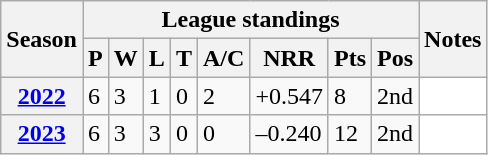<table class="wikitable sortable">
<tr>
<th scope="col" rowspan="2">Season</th>
<th scope="col" colspan="8">League standings</th>
<th scope="col" rowspan="2">Notes</th>
</tr>
<tr>
<th scope="col">P</th>
<th scope="col">W</th>
<th scope="col">L</th>
<th scope="col">T</th>
<th scope="col">A/C</th>
<th scope="col">NRR</th>
<th scope="col">Pts</th>
<th scope="col">Pos</th>
</tr>
<tr>
<th scope="row"><a href='#'>2022</a></th>
<td>6</td>
<td>3</td>
<td>1</td>
<td>0</td>
<td>2</td>
<td>+0.547</td>
<td>8</td>
<td>2nd</td>
<td style="background: white;"></td>
</tr>
<tr>
<th scope="row"><a href='#'>2023</a></th>
<td>6</td>
<td>3</td>
<td>3</td>
<td>0</td>
<td>0</td>
<td>–0.240</td>
<td>12</td>
<td>2nd</td>
<td style="background: white;"></td>
</tr>
</table>
